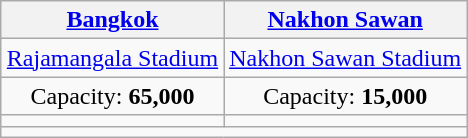<table class="wikitable" style="text-align:center;margin: auto">
<tr>
<th><a href='#'>Bangkok</a></th>
<th><a href='#'>Nakhon Sawan</a></th>
</tr>
<tr>
<td><a href='#'>Rajamangala Stadium</a></td>
<td><a href='#'>Nakhon Sawan Stadium</a></td>
</tr>
<tr>
<td>Capacity: <strong>65,000</strong></td>
<td>Capacity: <strong>15,000</strong></td>
</tr>
<tr>
<td></td>
<td></td>
</tr>
<tr>
<td rowspan=2 colspan=2></td>
</tr>
</table>
